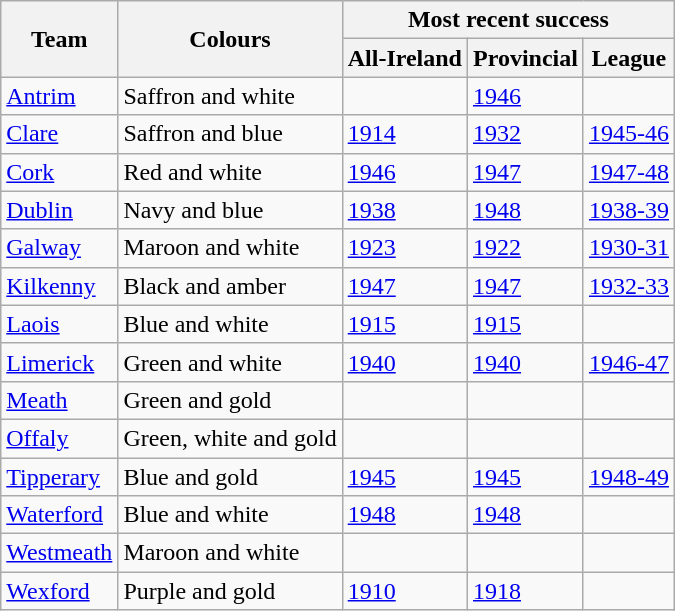<table class="wikitable">
<tr>
<th rowspan="2">Team</th>
<th rowspan="2">Colours</th>
<th colspan="3">Most recent success</th>
</tr>
<tr>
<th>All-Ireland</th>
<th>Provincial</th>
<th>League</th>
</tr>
<tr>
<td><a href='#'>Antrim</a></td>
<td>Saffron and white</td>
<td></td>
<td><a href='#'>1946</a></td>
<td></td>
</tr>
<tr>
<td><a href='#'>Clare</a></td>
<td>Saffron and blue</td>
<td><a href='#'>1914</a></td>
<td><a href='#'>1932</a></td>
<td><a href='#'>1945-46</a></td>
</tr>
<tr>
<td><a href='#'>Cork</a></td>
<td>Red and white</td>
<td><a href='#'>1946</a></td>
<td><a href='#'>1947</a></td>
<td><a href='#'>1947-48</a></td>
</tr>
<tr>
<td><a href='#'>Dublin</a></td>
<td>Navy and blue</td>
<td><a href='#'>1938</a></td>
<td><a href='#'>1948</a></td>
<td><a href='#'>1938-39</a></td>
</tr>
<tr>
<td><a href='#'>Galway</a></td>
<td>Maroon and white</td>
<td><a href='#'>1923</a></td>
<td><a href='#'>1922</a></td>
<td><a href='#'>1930-31</a></td>
</tr>
<tr>
<td><a href='#'>Kilkenny</a></td>
<td>Black and amber</td>
<td><a href='#'>1947</a></td>
<td><a href='#'>1947</a></td>
<td><a href='#'>1932-33</a></td>
</tr>
<tr>
<td><a href='#'>Laois</a></td>
<td>Blue and white</td>
<td><a href='#'>1915</a></td>
<td><a href='#'>1915</a></td>
<td></td>
</tr>
<tr>
<td><a href='#'>Limerick</a></td>
<td>Green and white</td>
<td><a href='#'>1940</a></td>
<td><a href='#'>1940</a></td>
<td><a href='#'>1946-47</a></td>
</tr>
<tr>
<td><a href='#'>Meath</a></td>
<td>Green and gold</td>
<td></td>
<td></td>
<td></td>
</tr>
<tr>
<td><a href='#'>Offaly</a></td>
<td>Green, white and gold</td>
<td></td>
<td></td>
<td></td>
</tr>
<tr>
<td><a href='#'>Tipperary</a></td>
<td>Blue and gold</td>
<td><a href='#'>1945</a></td>
<td><a href='#'>1945</a></td>
<td><a href='#'>1948-49</a></td>
</tr>
<tr>
<td><a href='#'>Waterford</a></td>
<td>Blue and white</td>
<td><a href='#'>1948</a></td>
<td><a href='#'>1948</a></td>
<td></td>
</tr>
<tr>
<td><a href='#'>Westmeath</a></td>
<td>Maroon and white</td>
<td></td>
<td></td>
<td></td>
</tr>
<tr>
<td><a href='#'>Wexford</a></td>
<td>Purple and gold</td>
<td><a href='#'>1910</a></td>
<td><a href='#'>1918</a></td>
<td></td>
</tr>
</table>
